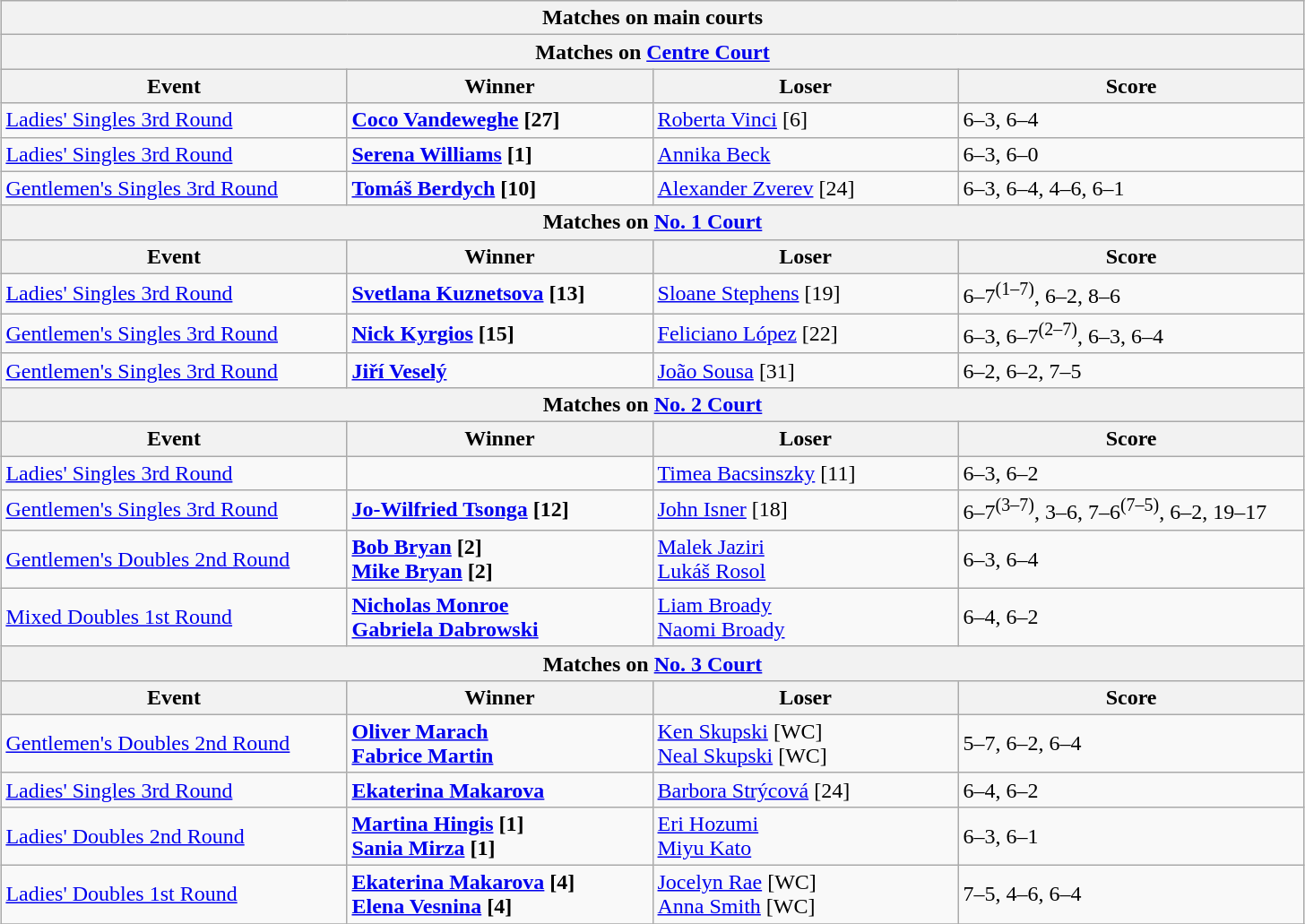<table class="wikitable collapsible uncollapsed" style="margin:auto;">
<tr>
<th colspan="4" style="white-space:nowrap;">Matches on main courts</th>
</tr>
<tr>
<th colspan="4">Matches on <a href='#'>Centre Court</a></th>
</tr>
<tr>
<th width=250>Event</th>
<th width=220>Winner</th>
<th width=220>Loser</th>
<th width=250>Score</th>
</tr>
<tr>
<td><a href='#'>Ladies' Singles 3rd Round</a></td>
<td> <strong><a href='#'>Coco Vandeweghe</a> [27]</strong></td>
<td> <a href='#'>Roberta Vinci</a> [6]</td>
<td>6–3, 6–4</td>
</tr>
<tr>
<td><a href='#'>Ladies' Singles 3rd Round</a></td>
<td> <strong><a href='#'>Serena Williams</a> [1]</strong></td>
<td> <a href='#'>Annika Beck</a></td>
<td>6–3, 6–0</td>
</tr>
<tr>
<td><a href='#'>Gentlemen's Singles 3rd Round</a></td>
<td> <strong><a href='#'>Tomáš Berdych</a> [10]</strong></td>
<td> <a href='#'>Alexander Zverev</a> [24]</td>
<td>6–3, 6–4, 4–6, 6–1</td>
</tr>
<tr>
<th colspan="4">Matches on <a href='#'>No. 1 Court</a></th>
</tr>
<tr>
<th width=220>Event</th>
<th width=220>Winner</th>
<th width=220>Loser</th>
<th width=250>Score</th>
</tr>
<tr>
<td><a href='#'>Ladies' Singles 3rd Round</a></td>
<td> <strong><a href='#'>Svetlana Kuznetsova</a> [13]</strong></td>
<td> <a href='#'>Sloane Stephens</a> [19]</td>
<td>6–7<sup>(1–7)</sup>, 6–2, 8–6</td>
</tr>
<tr>
<td><a href='#'>Gentlemen's Singles 3rd Round</a></td>
<td> <strong><a href='#'>Nick Kyrgios</a> [15]</strong></td>
<td> <a href='#'>Feliciano López</a> [22]</td>
<td>6–3, 6–7<sup>(2–7)</sup>, 6–3, 6–4</td>
</tr>
<tr>
<td><a href='#'>Gentlemen's Singles 3rd Round</a></td>
<td> <strong><a href='#'>Jiří Veselý</a></strong></td>
<td> <a href='#'>João Sousa</a> [31]</td>
<td>6–2, 6–2, 7–5</td>
</tr>
<tr>
<th colspan="4">Matches on <a href='#'>No. 2 Court</a></th>
</tr>
<tr>
<th width=220>Event</th>
<th width=220>Winner</th>
<th width=220>Loser</th>
<th width=250>Score</th>
</tr>
<tr>
<td><a href='#'>Ladies' Singles 3rd Round</a></td>
<td></td>
<td> <a href='#'>Timea Bacsinszky</a> [11]</td>
<td>6–3, 6–2</td>
</tr>
<tr>
<td><a href='#'>Gentlemen's Singles 3rd Round</a></td>
<td> <strong><a href='#'>Jo-Wilfried Tsonga</a> [12]</strong></td>
<td> <a href='#'>John Isner</a> [18]</td>
<td>6–7<sup>(3–7)</sup>, 3–6, 7–6<sup>(7–5)</sup>, 6–2, 19–17</td>
</tr>
<tr>
<td><a href='#'>Gentlemen's Doubles 2nd Round</a></td>
<td> <strong><a href='#'>Bob Bryan</a> [2]<br> <a href='#'>Mike Bryan</a> [2]</strong></td>
<td> <a href='#'>Malek Jaziri</a><br> <a href='#'>Lukáš Rosol</a></td>
<td>6–3, 6–4</td>
</tr>
<tr>
<td><a href='#'>Mixed Doubles 1st Round</a></td>
<td> <strong><a href='#'>Nicholas Monroe</a><br> <a href='#'>Gabriela Dabrowski</a></strong></td>
<td> <a href='#'>Liam Broady</a><br> <a href='#'>Naomi Broady</a></td>
<td>6–4, 6–2</td>
</tr>
<tr>
<th colspan="4">Matches on <a href='#'>No. 3 Court</a></th>
</tr>
<tr>
<th width=220>Event</th>
<th width=220>Winner</th>
<th width=220>Loser</th>
<th width=250>Score</th>
</tr>
<tr>
<td><a href='#'>Gentlemen's Doubles 2nd Round</a></td>
<td> <strong><a href='#'>Oliver Marach</a><br> <a href='#'>Fabrice Martin</a></strong></td>
<td> <a href='#'>Ken Skupski</a> [WC]<br> <a href='#'>Neal Skupski</a> [WC]</td>
<td>5–7, 6–2, 6–4</td>
</tr>
<tr>
<td><a href='#'>Ladies' Singles 3rd Round</a></td>
<td> <strong><a href='#'>Ekaterina Makarova</a></strong></td>
<td> <a href='#'>Barbora Strýcová</a> [24]</td>
<td>6–4, 6–2</td>
</tr>
<tr>
<td><a href='#'>Ladies' Doubles 2nd Round</a></td>
<td> <strong><a href='#'>Martina Hingis</a> [1]<br> <a href='#'>Sania Mirza</a> [1]</strong></td>
<td> <a href='#'>Eri Hozumi</a><br> <a href='#'>Miyu Kato</a></td>
<td>6–3, 6–1</td>
</tr>
<tr>
<td><a href='#'>Ladies' Doubles 1st Round</a></td>
<td> <strong><a href='#'>Ekaterina Makarova</a> [4]<br> <a href='#'>Elena Vesnina</a> [4]</strong></td>
<td> <a href='#'>Jocelyn Rae</a> [WC]<br> <a href='#'>Anna Smith</a> [WC]</td>
<td>7–5, 4–6, 6–4</td>
</tr>
<tr>
</tr>
</table>
